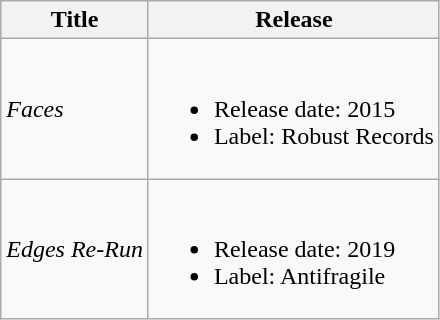<table class="wikitable">
<tr>
<th><strong>Title</strong></th>
<th><strong>Release</strong></th>
</tr>
<tr>
<td><em>Faces</em></td>
<td><br><ul><li>Release date: 2015</li><li>Label: Robust Records</li></ul></td>
</tr>
<tr>
<td><em>Edges Re-Run</em></td>
<td><br><ul><li>Release date: 2019</li><li>Label: Antifragile</li></ul></td>
</tr>
</table>
